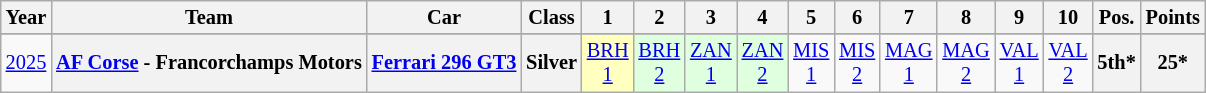<table class="wikitable" border="1" style="text-align:center; font-size:85%;">
<tr>
<th>Year</th>
<th>Team</th>
<th>Car</th>
<th>Class</th>
<th>1</th>
<th>2</th>
<th>3</th>
<th>4</th>
<th>5</th>
<th>6</th>
<th>7</th>
<th>8</th>
<th>9</th>
<th>10</th>
<th>Pos.</th>
<th>Points</th>
</tr>
<tr>
</tr>
<tr>
<td><a href='#'>2025</a></td>
<th><a href='#'>AF Corse</a> - Francorchamps Motors</th>
<th><a href='#'>Ferrari 296 GT3</a></th>
<th>Silver</th>
<td style="background:#FFFFBF;"><a href='#'>BRH<br>1</a><br></td>
<td style="background:#DFFFDF;"><a href='#'>BRH<br>2</a><br></td>
<td style="background:#DFFFDF;"><a href='#'>ZAN<br>1</a><br></td>
<td style="background:#DFFFDF;"><a href='#'>ZAN<br>2</a><br></td>
<td style="background:#;"><a href='#'>MIS<br>1</a><br></td>
<td style="background:#;"><a href='#'>MIS<br>2</a><br></td>
<td style="background:#;"><a href='#'>MAG<br>1</a><br></td>
<td style="background:#;"><a href='#'>MAG<br>2</a><br></td>
<td style="background:#;"><a href='#'>VAL<br>1</a><br></td>
<td style="background:#;"><a href='#'>VAL<br>2</a><br></td>
<th>5th*</th>
<th>25*</th>
</tr>
</table>
